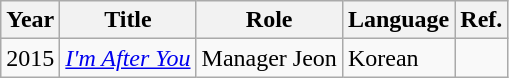<table class="wikitable">
<tr>
<th>Year</th>
<th>Title</th>
<th>Role</th>
<th>Language</th>
<th>Ref.</th>
</tr>
<tr>
<td>2015</td>
<td><em><a href='#'>I'm After You</a></em></td>
<td>Manager Jeon</td>
<td>Korean</td>
<td></td>
</tr>
</table>
